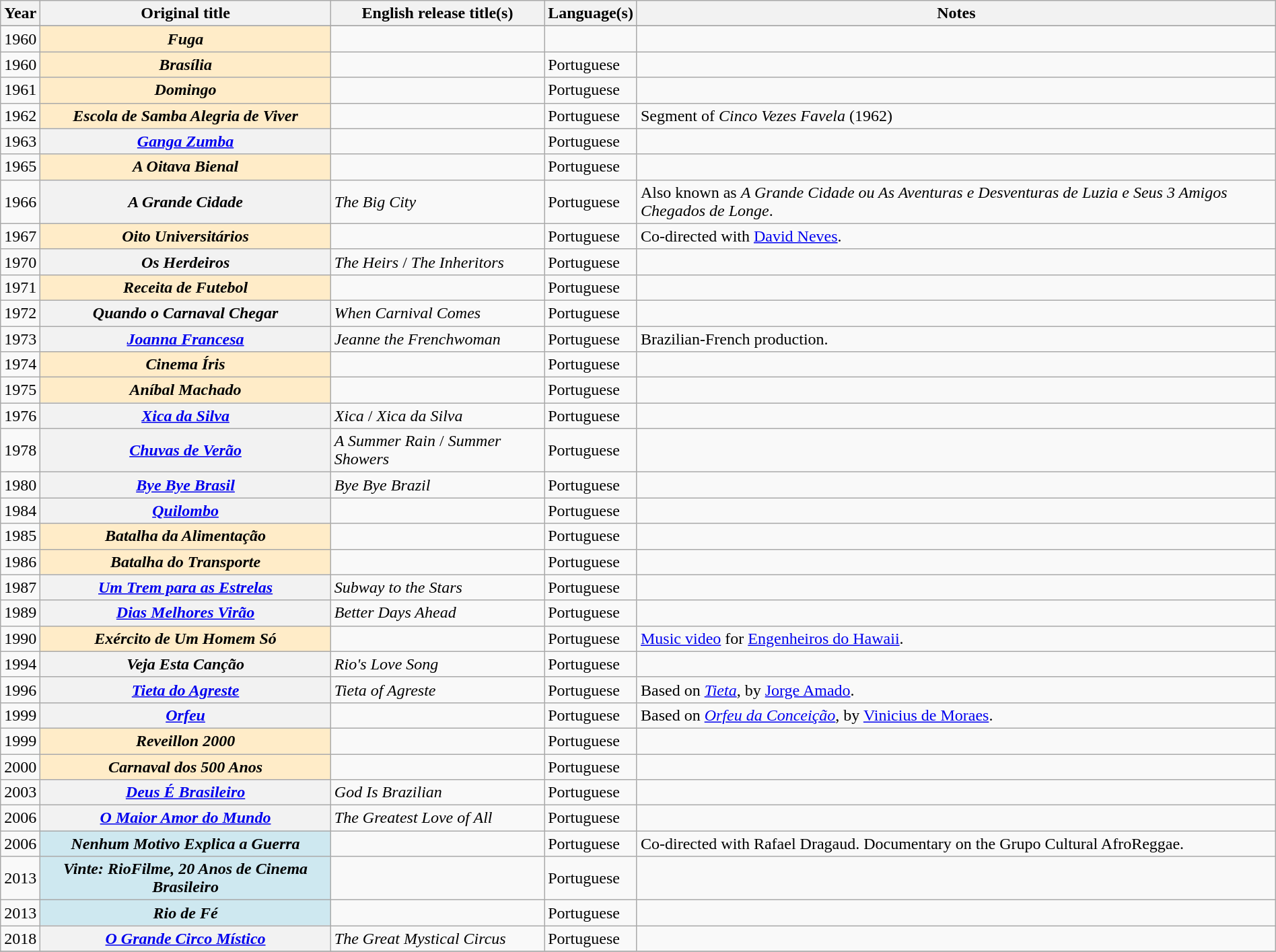<table class="wikitable plainrowheaders sortable" style="width:100%;">
<tr>
<th scope="col">Year</th>
<th scope="col">Original title</th>
<th scope="col">English release title(s)</th>
<th scope="col">Language(s)</th>
<th scope="col">Notes</th>
</tr>
<tr>
</tr>
<tr>
<td style="text-align:center;">1960</td>
<th scope="row" style="background-color:#FFECC8;"><em>Fuga</em> </th>
<td></td>
<td></td>
<td></td>
</tr>
<tr>
<td style="text-align:center;">1960</td>
<th scope="row" style="background-color:#FFECC8;"><em>Brasília</em> </th>
<td></td>
<td>Portuguese</td>
<td></td>
</tr>
<tr>
<td style="text-align:center;">1961</td>
<th scope="row" style="background-color:#FFECC8;"><em>Domingo</em> </th>
<td></td>
<td>Portuguese</td>
<td></td>
</tr>
<tr>
<td style="text-align:center;">1962</td>
<th scope="row" style="background-color:#FFECC8;"><em>Escola de Samba Alegria de Viver</em> </th>
<td></td>
<td>Portuguese</td>
<td>Segment of <em>Cinco Vezes Favela</em> (1962)</td>
</tr>
<tr>
<td style="text-align:center;">1963</td>
<th scope="row"><em><a href='#'>Ganga Zumba</a></em></th>
<td></td>
<td>Portuguese</td>
<td></td>
</tr>
<tr>
<td style="text-align:center;">1965</td>
<th scope="row" style="background-color:#FFECC8;"><em>A Oitava Bienal</em> </th>
<td></td>
<td>Portuguese</td>
<td></td>
</tr>
<tr>
<td style="text-align:center;">1966</td>
<th scope="row"><em>A Grande Cidade</em></th>
<td><em>The Big City</em></td>
<td>Portuguese</td>
<td>Also known as <em>A Grande Cidade ou As Aventuras e Desventuras de Luzia e Seus 3 Amigos Chegados de Longe</em>.</td>
</tr>
<tr>
<td style="text-align:center;">1967</td>
<th scope="row" style="background-color:#FFECC8;"><em>Oito Universitários</em> </th>
<td></td>
<td>Portuguese</td>
<td>Co-directed with <a href='#'>David Neves</a>.</td>
</tr>
<tr>
<td style="text-align:center;">1970</td>
<th scope="row"><em>Os Herdeiros</em></th>
<td><em>The Heirs</em> / <em>The Inheritors</em></td>
<td>Portuguese</td>
<td></td>
</tr>
<tr>
<td style="text-align:center;">1971</td>
<th scope="row" style="background-color:#FFECC8;"><em>Receita de Futebol</em> </th>
<td></td>
<td>Portuguese</td>
<td></td>
</tr>
<tr>
<td style="text-align:center;">1972</td>
<th scope="row"><em>Quando o Carnaval Chegar</em></th>
<td><em>When Carnival Comes</em></td>
<td>Portuguese</td>
<td></td>
</tr>
<tr>
<td style="text-align:center;">1973</td>
<th scope="row"><em><a href='#'>Joanna Francesa</a></em></th>
<td><em>Jeanne the Frenchwoman</em></td>
<td>Portuguese</td>
<td>Brazilian-French production.</td>
</tr>
<tr>
<td style="text-align:center;">1974</td>
<th scope="row" style="background-color:#FFECC8;"><em>Cinema Íris</em> </th>
<td></td>
<td>Portuguese</td>
<td></td>
</tr>
<tr>
<td style="text-align:center;">1975</td>
<th scope="row" style="background-color:#FFECC8;"><em>Aníbal Machado</em> </th>
<td></td>
<td>Portuguese</td>
<td></td>
</tr>
<tr>
<td style="text-align:center;">1976</td>
<th scope="row"><em><a href='#'>Xica da Silva</a></em></th>
<td><em>Xica</em> / <em>Xica da Silva</em></td>
<td>Portuguese</td>
<td></td>
</tr>
<tr>
<td style="text-align:center;">1978</td>
<th scope="row"><em><a href='#'>Chuvas de Verão</a></em></th>
<td><em>A Summer Rain</em> / <em>Summer Showers</em></td>
<td>Portuguese</td>
<td></td>
</tr>
<tr>
<td style="text-align:center;">1980</td>
<th scope="row"><em><a href='#'>Bye Bye Brasil</a></em></th>
<td><em>Bye Bye Brazil</em></td>
<td>Portuguese</td>
<td></td>
</tr>
<tr>
<td style="text-align:center;">1984</td>
<th scope="row"><em><a href='#'>Quilombo</a></em></th>
<td></td>
<td>Portuguese</td>
<td></td>
</tr>
<tr>
<td style="text-align:center;">1985</td>
<th scope="row" style="background-color:#FFECC8;"><em>Batalha da Alimentação</em> </th>
<td></td>
<td>Portuguese</td>
<td></td>
</tr>
<tr>
<td style="text-align:center;">1986</td>
<th scope="row" style="background-color:#FFECC8;"><em>Batalha do Transporte</em> </th>
<td></td>
<td>Portuguese</td>
<td></td>
</tr>
<tr>
<td style="text-align:center;">1987</td>
<th scope="row"><em><a href='#'>Um Trem para as Estrelas</a></em></th>
<td><em>Subway to the Stars</em></td>
<td>Portuguese</td>
<td></td>
</tr>
<tr>
<td style="text-align:center;">1989</td>
<th scope="row"><em><a href='#'>Dias Melhores Virão</a></em></th>
<td><em>Better Days Ahead</em></td>
<td>Portuguese</td>
<td></td>
</tr>
<tr>
<td style="text-align:center;">1990</td>
<th scope="row" style="background-color:#FFECC8;"><em>Exército de Um Homem Só</em> </th>
<td></td>
<td>Portuguese</td>
<td><a href='#'>Music video</a> for <a href='#'>Engenheiros do Hawaii</a>.</td>
</tr>
<tr>
<td style="text-align:center;">1994</td>
<th scope="row"><em>Veja Esta Canção</em></th>
<td><em>Rio's Love Song</em></td>
<td>Portuguese</td>
<td></td>
</tr>
<tr>
<td style="text-align:center;">1996</td>
<th scope="row"><em><a href='#'>Tieta do Agreste</a></em></th>
<td><em>Tieta of Agreste</em></td>
<td>Portuguese</td>
<td>Based on <em><a href='#'>Tieta</a></em>, by <a href='#'>Jorge Amado</a>.</td>
</tr>
<tr>
<td style="text-align:center;">1999</td>
<th scope="row"><em><a href='#'>Orfeu</a></em></th>
<td></td>
<td>Portuguese</td>
<td>Based on <em><a href='#'>Orfeu da Conceição</a></em>, by <a href='#'>Vinicius de Moraes</a>.</td>
</tr>
<tr>
<td style="text-align:center;">1999</td>
<th scope="row" style="background-color:#FFECC8;"><em>Reveillon 2000</em> </th>
<td></td>
<td>Portuguese</td>
<td></td>
</tr>
<tr>
<td style="text-align:center;">2000</td>
<th scope="row" style="background-color:#FFECC8;"><em>Carnaval dos 500 Anos</em> </th>
<td></td>
<td>Portuguese</td>
<td></td>
</tr>
<tr>
<td style="text-align:center;">2003</td>
<th scope="row"><em><a href='#'>Deus É Brasileiro</a></em></th>
<td><em>God Is Brazilian</em></td>
<td>Portuguese</td>
<td></td>
</tr>
<tr>
<td style="text-align:center;">2006</td>
<th scope="row"><em><a href='#'>O Maior Amor do Mundo</a></em></th>
<td><em>The Greatest Love of All</em></td>
<td>Portuguese</td>
<td></td>
</tr>
<tr>
<td style="text-align:center;">2006</td>
<th scope="row" style="background-color:#CEE8F0;"><em>Nenhum Motivo Explica a Guerra</em> </th>
<td></td>
<td>Portuguese</td>
<td>Co-directed with Rafael Dragaud. Documentary on the Grupo Cultural AfroReggae.</td>
</tr>
<tr>
<td style="text-align:center;">2013</td>
<th scope="row" style="background-color:#CEE8F0;"><em>Vinte: RioFilme, 20 Anos de Cinema Brasileiro</em> </th>
<td></td>
<td>Portuguese</td>
<td></td>
</tr>
<tr>
<td style="text-align:center;">2013</td>
<th scope="row" style="background-color:#CEE8F0;"><em>Rio de Fé</em> </th>
<td></td>
<td>Portuguese</td>
<td></td>
</tr>
<tr>
<td style="text-align:center;">2018</td>
<th scope="row"><em><a href='#'>O Grande Circo Místico</a></em></th>
<td><em>The Great Mystical Circus</em></td>
<td>Portuguese</td>
<td></td>
</tr>
<tr>
</tr>
</table>
